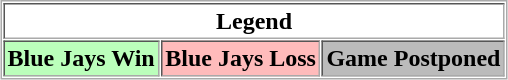<table align="center" border="1" cellpadding="2" cellspacing="1" style="border:1px solid #aaa">
<tr>
<th colspan="3">Legend</th>
</tr>
<tr>
<th style="background:#bfb;">Blue Jays Win</th>
<th style="background:#fbb;">Blue Jays Loss</th>
<th style="background:#bbb;">Game Postponed</th>
</tr>
</table>
